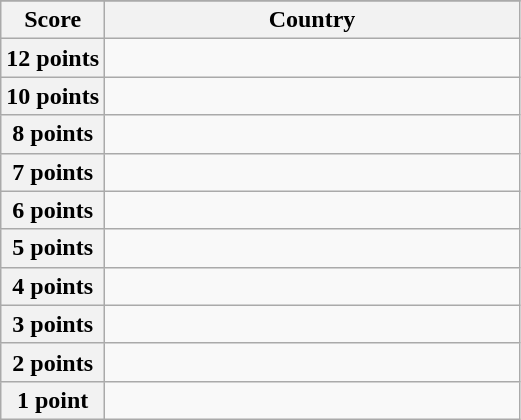<table class="wikitable">
<tr>
</tr>
<tr>
<th scope="col" width="20%">Score</th>
<th scope="col">Country</th>
</tr>
<tr>
<th scope="row">12 points</th>
<td></td>
</tr>
<tr>
<th scope="row">10 points</th>
<td></td>
</tr>
<tr>
<th scope="row">8 points</th>
<td></td>
</tr>
<tr>
<th scope="row">7 points</th>
<td></td>
</tr>
<tr>
<th scope="row">6 points</th>
<td></td>
</tr>
<tr>
<th scope="row">5 points</th>
<td></td>
</tr>
<tr>
<th scope="row">4 points</th>
<td></td>
</tr>
<tr>
<th scope="row">3 points</th>
<td></td>
</tr>
<tr>
<th scope="row">2 points</th>
<td></td>
</tr>
<tr>
<th scope="row">1 point</th>
<td></td>
</tr>
</table>
